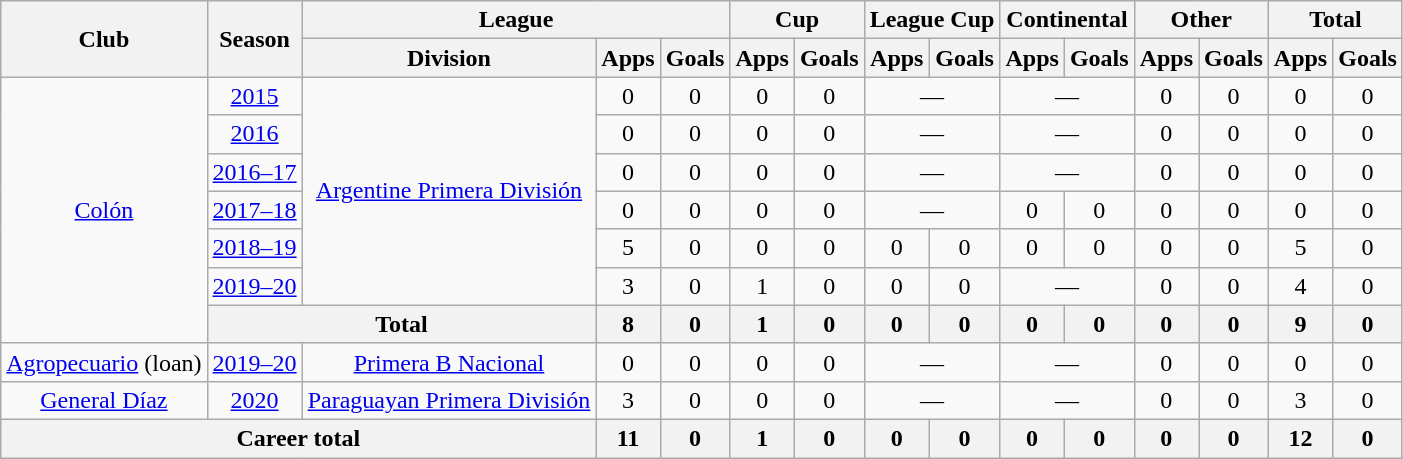<table class="wikitable" style="text-align:center">
<tr>
<th rowspan="2">Club</th>
<th rowspan="2">Season</th>
<th colspan="3">League</th>
<th colspan="2">Cup</th>
<th colspan="2">League Cup</th>
<th colspan="2">Continental</th>
<th colspan="2">Other</th>
<th colspan="2">Total</th>
</tr>
<tr>
<th>Division</th>
<th>Apps</th>
<th>Goals</th>
<th>Apps</th>
<th>Goals</th>
<th>Apps</th>
<th>Goals</th>
<th>Apps</th>
<th>Goals</th>
<th>Apps</th>
<th>Goals</th>
<th>Apps</th>
<th>Goals</th>
</tr>
<tr>
<td rowspan="7"><a href='#'>Colón</a></td>
<td><a href='#'>2015</a></td>
<td rowspan="6"><a href='#'>Argentine Primera División</a></td>
<td>0</td>
<td>0</td>
<td>0</td>
<td>0</td>
<td colspan="2">—</td>
<td colspan="2">—</td>
<td>0</td>
<td>0</td>
<td>0</td>
<td>0</td>
</tr>
<tr>
<td><a href='#'>2016</a></td>
<td>0</td>
<td>0</td>
<td>0</td>
<td>0</td>
<td colspan="2">—</td>
<td colspan="2">—</td>
<td>0</td>
<td>0</td>
<td>0</td>
<td>0</td>
</tr>
<tr>
<td><a href='#'>2016–17</a></td>
<td>0</td>
<td>0</td>
<td>0</td>
<td>0</td>
<td colspan="2">—</td>
<td colspan="2">—</td>
<td>0</td>
<td>0</td>
<td>0</td>
<td>0</td>
</tr>
<tr>
<td><a href='#'>2017–18</a></td>
<td>0</td>
<td>0</td>
<td>0</td>
<td>0</td>
<td colspan="2">—</td>
<td>0</td>
<td>0</td>
<td>0</td>
<td>0</td>
<td>0</td>
<td>0</td>
</tr>
<tr>
<td><a href='#'>2018–19</a></td>
<td>5</td>
<td>0</td>
<td>0</td>
<td>0</td>
<td>0</td>
<td>0</td>
<td>0</td>
<td>0</td>
<td>0</td>
<td>0</td>
<td>5</td>
<td>0</td>
</tr>
<tr>
<td><a href='#'>2019–20</a></td>
<td>3</td>
<td>0</td>
<td>1</td>
<td>0</td>
<td>0</td>
<td>0</td>
<td colspan="2">—</td>
<td>0</td>
<td>0</td>
<td>4</td>
<td>0</td>
</tr>
<tr>
<th colspan="2">Total</th>
<th>8</th>
<th>0</th>
<th>1</th>
<th>0</th>
<th>0</th>
<th>0</th>
<th>0</th>
<th>0</th>
<th>0</th>
<th>0</th>
<th>9</th>
<th>0</th>
</tr>
<tr>
<td rowspan="1"><a href='#'>Agropecuario</a> (loan)</td>
<td><a href='#'>2019–20</a></td>
<td rowspan="1"><a href='#'>Primera B Nacional</a></td>
<td>0</td>
<td>0</td>
<td>0</td>
<td>0</td>
<td colspan="2">—</td>
<td colspan="2">—</td>
<td>0</td>
<td>0</td>
<td>0</td>
<td>0 </td>
</tr>
<tr>
<td rowspan="1"><a href='#'>General Díaz</a></td>
<td><a href='#'>2020</a></td>
<td rowspan="1"><a href='#'>Paraguayan Primera División</a></td>
<td>3</td>
<td>0</td>
<td>0</td>
<td>0</td>
<td colspan="2">—</td>
<td colspan="2">—</td>
<td>0</td>
<td>0</td>
<td>3</td>
<td>0</td>
</tr>
<tr>
<th colspan="3">Career total</th>
<th>11</th>
<th>0</th>
<th>1</th>
<th>0</th>
<th>0</th>
<th>0</th>
<th>0</th>
<th>0</th>
<th>0</th>
<th>0</th>
<th>12</th>
<th>0</th>
</tr>
</table>
